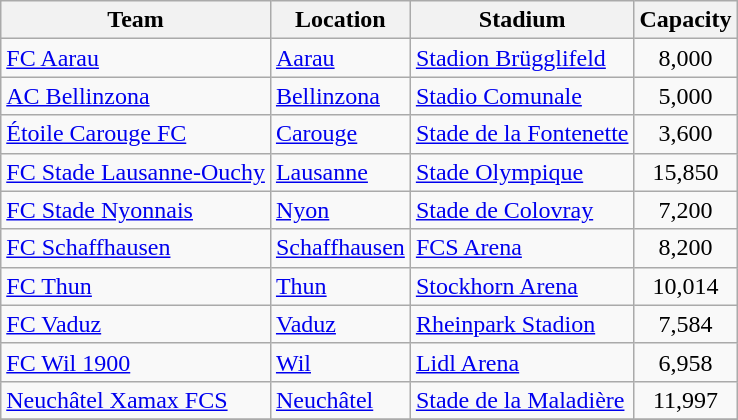<table class="wikitable sortable">
<tr>
<th>Team</th>
<th>Location</th>
<th>Stadium</th>
<th>Capacity</th>
</tr>
<tr>
<td><a href='#'>FC Aarau</a></td>
<td><a href='#'>Aarau</a></td>
<td><a href='#'>Stadion Brügglifeld</a></td>
<td align="center">8,000</td>
</tr>
<tr>
<td><a href='#'>AC Bellinzona</a></td>
<td><a href='#'>Bellinzona</a></td>
<td><a href='#'>Stadio Comunale</a></td>
<td align="center">5,000</td>
</tr>
<tr>
<td><a href='#'>Étoile Carouge FC</a></td>
<td><a href='#'>Carouge</a></td>
<td><a href='#'>Stade de la Fontenette</a></td>
<td align="center">3,600</td>
</tr>
<tr>
<td><a href='#'>FC Stade Lausanne-Ouchy</a></td>
<td><a href='#'>Lausanne</a></td>
<td><a href='#'>Stade Olympique</a></td>
<td align="center">15,850</td>
</tr>
<tr>
<td><a href='#'>FC Stade Nyonnais</a></td>
<td><a href='#'>Nyon</a></td>
<td><a href='#'>Stade de Colovray</a></td>
<td align="center">7,200</td>
</tr>
<tr>
<td><a href='#'>FC Schaffhausen</a></td>
<td><a href='#'>Schaffhausen</a></td>
<td><a href='#'>FCS Arena</a></td>
<td align="center">8,200</td>
</tr>
<tr>
<td><a href='#'>FC Thun</a></td>
<td><a href='#'>Thun</a></td>
<td><a href='#'>Stockhorn Arena</a></td>
<td align="center">10,014</td>
</tr>
<tr>
<td><a href='#'>FC Vaduz</a></td>
<td> <a href='#'>Vaduz</a></td>
<td><a href='#'>Rheinpark Stadion</a></td>
<td align="center">7,584</td>
</tr>
<tr>
<td><a href='#'>FC Wil 1900</a></td>
<td><a href='#'>Wil</a></td>
<td><a href='#'>Lidl Arena</a></td>
<td align="center">6,958</td>
</tr>
<tr>
<td><a href='#'>Neuchâtel Xamax FCS</a></td>
<td><a href='#'>Neuchâtel</a></td>
<td><a href='#'>Stade de la Maladière</a></td>
<td align="center">11,997</td>
</tr>
<tr>
</tr>
</table>
